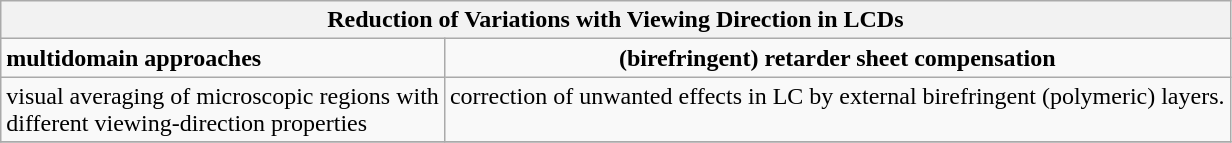<table class="wikitable">
<tr valign="top" align="left">
<th colspan="2" align="center"><strong>Reduction of Variations with Viewing Direction in LCDs</strong></th>
</tr>
<tr>
<td align="left" valign="top"><strong>multidomain approaches</strong></td>
<td align="center" valign="top"><strong>(birefringent) retarder sheet compensation</strong></td>
</tr>
<tr>
<td align="left" valign="top">visual averaging of microscopic regions with<br>different viewing-direction properties</td>
<td align="center" valign="top">correction of unwanted effects in LC by external birefringent (polymeric) layers.</td>
</tr>
<tr>
</tr>
</table>
